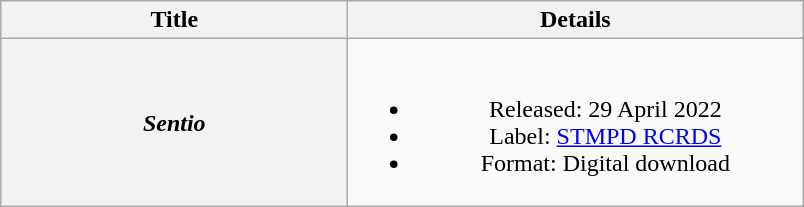<table class="wikitable plainrowheaders" style="text-align:center;">
<tr>
<th scope="col" style="width:14em;">Title</th>
<th scope="col" style="width:18.5em;">Details</th>
</tr>
<tr>
<th scope="row"><em>Sentio</em></th>
<td><br><ul><li>Released: 29 April 2022</li><li>Label: <a href='#'>STMPD RCRDS</a></li><li>Format: Digital download</li></ul></td>
</tr>
</table>
